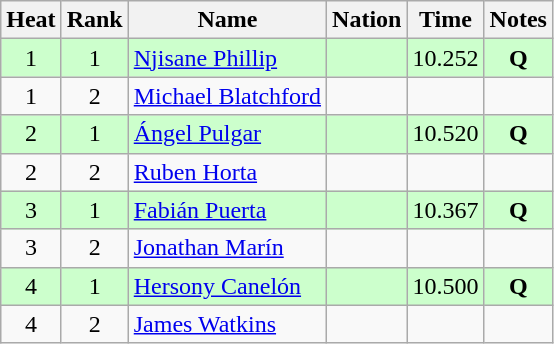<table class="wikitable sortable" style="text-align:center">
<tr>
<th>Heat</th>
<th>Rank</th>
<th>Name</th>
<th>Nation</th>
<th>Time</th>
<th>Notes</th>
</tr>
<tr bgcolor=ccffcc>
<td>1</td>
<td>1</td>
<td align=left><a href='#'>Njisane Phillip</a></td>
<td align=left></td>
<td>10.252</td>
<td><strong>Q</strong></td>
</tr>
<tr>
<td>1</td>
<td>2</td>
<td align=left><a href='#'>Michael Blatchford</a></td>
<td align=left></td>
<td></td>
<td></td>
</tr>
<tr bgcolor=ccffcc>
<td>2</td>
<td>1</td>
<td align=left><a href='#'>Ángel Pulgar</a></td>
<td align=left></td>
<td>10.520</td>
<td><strong>Q</strong></td>
</tr>
<tr>
<td>2</td>
<td>2</td>
<td align=left><a href='#'>Ruben Horta</a></td>
<td align=left></td>
<td></td>
<td></td>
</tr>
<tr bgcolor=ccffcc>
<td>3</td>
<td>1</td>
<td align=left><a href='#'>Fabián Puerta</a></td>
<td align=left></td>
<td>10.367</td>
<td><strong>Q</strong></td>
</tr>
<tr>
<td>3</td>
<td>2</td>
<td align=left><a href='#'>Jonathan Marín</a></td>
<td align=left></td>
<td></td>
<td></td>
</tr>
<tr bgcolor=ccffcc>
<td>4</td>
<td>1</td>
<td align=left><a href='#'>Hersony Canelón</a></td>
<td align=left></td>
<td>10.500</td>
<td><strong>Q</strong></td>
</tr>
<tr>
<td>4</td>
<td>2</td>
<td align=left><a href='#'>James Watkins</a></td>
<td align=left></td>
<td></td>
<td></td>
</tr>
</table>
